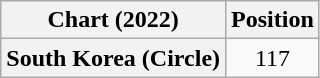<table class="wikitable plainrowheaders" style="text-align:center">
<tr>
<th scope="col">Chart (2022)</th>
<th scope="col">Position</th>
</tr>
<tr>
<th scope="row">South Korea (Circle)</th>
<td>117</td>
</tr>
</table>
